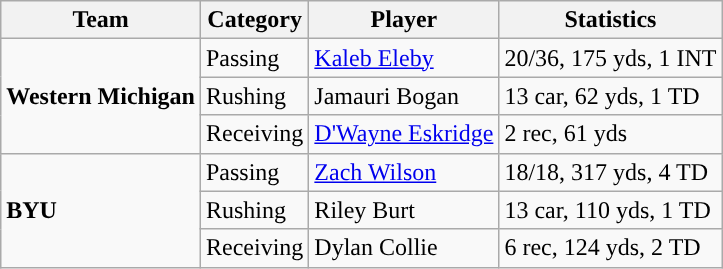<table class="wikitable">
<tr>
<th>Team</th>
<th>Category</th>
<th>Player</th>
<th>Statistics</th>
</tr>
<tr>
<td rowspan=3><strong>Western Michigan</strong></td>
<td>Passing</td>
<td><a href='#'>Kaleb Eleby</a></td>
<td>20/36, 175 yds, 1 INT</td>
</tr>
<tr>
<td>Rushing</td>
<td>Jamauri Bogan</td>
<td>13 car, 62 yds, 1 TD</td>
</tr>
<tr>
<td>Receiving</td>
<td><a href='#'>D'Wayne Eskridge</a></td>
<td>2 rec, 61 yds</td>
</tr>
<tr>
<td rowspan=3><strong>BYU</strong></td>
<td>Passing</td>
<td><a href='#'>Zach Wilson</a></td>
<td>18/18, 317 yds, 4 TD</td>
</tr>
<tr>
<td>Rushing</td>
<td>Riley Burt</td>
<td>13 car, 110 yds, 1 TD</td>
</tr>
<tr>
<td>Receiving</td>
<td>Dylan Collie</td>
<td>6 rec, 124 yds, 2 TD</td>
</tr>
</table>
